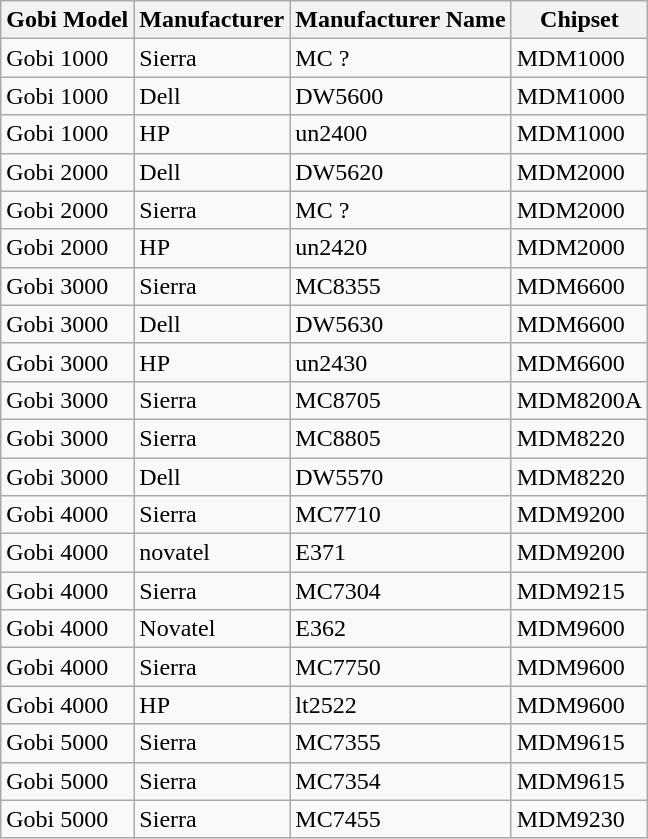<table class="wikitable sortable">
<tr>
<th>Gobi Model</th>
<th>Manufacturer</th>
<th>Manufacturer Name</th>
<th>Chipset</th>
</tr>
<tr>
<td>Gobi 1000</td>
<td>Sierra</td>
<td>MC ?</td>
<td>MDM1000</td>
</tr>
<tr>
<td>Gobi 1000</td>
<td>Dell</td>
<td>DW5600</td>
<td>MDM1000</td>
</tr>
<tr>
<td>Gobi 1000</td>
<td>HP</td>
<td>un2400</td>
<td>MDM1000</td>
</tr>
<tr>
<td>Gobi 2000</td>
<td>Dell</td>
<td>DW5620</td>
<td>MDM2000</td>
</tr>
<tr>
<td>Gobi 2000</td>
<td>Sierra</td>
<td>MC ?</td>
<td>MDM2000</td>
</tr>
<tr>
<td>Gobi 2000</td>
<td>HP</td>
<td>un2420</td>
<td>MDM2000</td>
</tr>
<tr>
<td>Gobi 3000</td>
<td>Sierra</td>
<td>MC8355</td>
<td>MDM6600</td>
</tr>
<tr>
<td>Gobi 3000</td>
<td>Dell</td>
<td>DW5630</td>
<td>MDM6600</td>
</tr>
<tr>
<td>Gobi 3000</td>
<td>HP</td>
<td>un2430</td>
<td>MDM6600</td>
</tr>
<tr>
<td>Gobi 3000</td>
<td>Sierra</td>
<td>MC8705</td>
<td>MDM8200A</td>
</tr>
<tr>
<td>Gobi 3000</td>
<td>Sierra</td>
<td>MC8805</td>
<td>MDM8220</td>
</tr>
<tr>
<td>Gobi 3000</td>
<td>Dell</td>
<td>DW5570</td>
<td>MDM8220</td>
</tr>
<tr>
<td>Gobi 4000</td>
<td>Sierra</td>
<td>MC7710</td>
<td>MDM9200</td>
</tr>
<tr>
<td>Gobi 4000</td>
<td>novatel</td>
<td>E371</td>
<td>MDM9200</td>
</tr>
<tr>
<td>Gobi 4000</td>
<td>Sierra</td>
<td>MC7304</td>
<td>MDM9215</td>
</tr>
<tr>
<td>Gobi 4000</td>
<td>Novatel</td>
<td>E362</td>
<td>MDM9600</td>
</tr>
<tr>
<td>Gobi 4000</td>
<td>Sierra</td>
<td>MC7750</td>
<td>MDM9600</td>
</tr>
<tr>
<td>Gobi 4000</td>
<td>HP</td>
<td>lt2522</td>
<td>MDM9600</td>
</tr>
<tr>
<td>Gobi 5000</td>
<td>Sierra</td>
<td>MC7355</td>
<td>MDM9615</td>
</tr>
<tr>
<td>Gobi 5000</td>
<td>Sierra</td>
<td>MC7354</td>
<td>MDM9615</td>
</tr>
<tr>
<td>Gobi 5000</td>
<td>Sierra</td>
<td>MC7455</td>
<td>MDM9230</td>
</tr>
</table>
